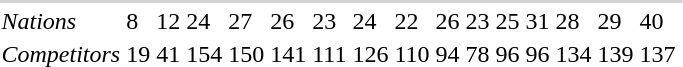<table>
<tr>
</tr>
<tr>
</tr>
<tr>
</tr>
<tr>
</tr>
<tr>
</tr>
<tr>
</tr>
<tr>
</tr>
<tr>
</tr>
<tr>
</tr>
<tr>
</tr>
<tr>
</tr>
<tr>
</tr>
<tr>
</tr>
<tr>
</tr>
<tr>
</tr>
<tr>
</tr>
<tr>
</tr>
<tr>
</tr>
<tr>
</tr>
<tr>
</tr>
<tr>
</tr>
<tr>
</tr>
<tr>
</tr>
<tr>
</tr>
<tr>
</tr>
<tr>
</tr>
<tr>
</tr>
<tr>
</tr>
<tr>
</tr>
<tr>
</tr>
<tr>
</tr>
<tr>
</tr>
<tr>
</tr>
<tr>
</tr>
<tr>
</tr>
<tr>
</tr>
<tr>
</tr>
<tr>
</tr>
<tr>
</tr>
<tr>
</tr>
<tr>
</tr>
<tr>
</tr>
<tr>
</tr>
<tr>
</tr>
<tr>
</tr>
<tr>
</tr>
<tr>
</tr>
<tr>
</tr>
<tr>
</tr>
<tr>
</tr>
<tr>
</tr>
<tr>
</tr>
<tr>
</tr>
<tr>
</tr>
<tr>
</tr>
<tr>
</tr>
<tr>
</tr>
<tr>
</tr>
<tr>
</tr>
<tr>
</tr>
<tr>
</tr>
<tr>
</tr>
<tr>
</tr>
<tr>
</tr>
<tr>
</tr>
<tr>
<td colspan=30 bgcolor=lightgray></td>
</tr>
<tr>
<td align=left><em>Nations</em></td>
<td>8</td>
<td>12</td>
<td>24</td>
<td>27</td>
<td>26</td>
<td>23</td>
<td>24</td>
<td>22</td>
<td>26</td>
<td>23</td>
<td>25</td>
<td>31</td>
<td>28</td>
<td>29</td>
<td>40</td>
<td></td>
</tr>
<tr>
<td align=left><em>Competitors</em></td>
<td>19</td>
<td>41</td>
<td>154</td>
<td>150</td>
<td>141</td>
<td>111</td>
<td>126</td>
<td>110</td>
<td>94</td>
<td>78</td>
<td>96</td>
<td>96</td>
<td>134</td>
<td>139</td>
<td>137</td>
<td></td>
</tr>
<tr>
</tr>
</table>
